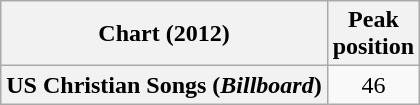<table class="wikitable sortable plainrowheaders" style="text-align:center">
<tr>
<th scope="col">Chart (2012)</th>
<th scope="col">Peak<br>position</th>
</tr>
<tr>
<th scope="row" text-align="left">US Christian Songs (<em>Billboard</em>)</th>
<td align="center">46</td>
</tr>
</table>
